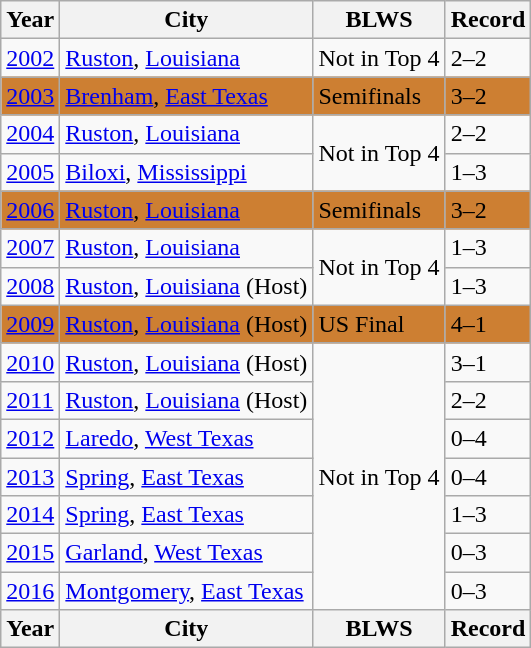<table class="wikitable">
<tr>
<th>Year</th>
<th>City</th>
<th>BLWS</th>
<th>Record</th>
</tr>
<tr>
<td><a href='#'>2002</a></td>
<td> <a href='#'>Ruston</a>, <a href='#'>Louisiana</a></td>
<td>Not in Top 4</td>
<td>2–2</td>
</tr>
<tr style="background:#cd7f32;">
<td><a href='#'>2003</a></td>
<td> <a href='#'>Brenham</a>, <a href='#'>East Texas</a></td>
<td>Semifinals</td>
<td>3–2</td>
</tr>
<tr>
<td><a href='#'>2004</a></td>
<td> <a href='#'>Ruston</a>, <a href='#'>Louisiana</a></td>
<td rowspan=2>Not in Top 4</td>
<td>2–2</td>
</tr>
<tr>
<td><a href='#'>2005</a></td>
<td> <a href='#'>Biloxi</a>, <a href='#'>Mississippi</a></td>
<td>1–3</td>
</tr>
<tr style="background:#cd7f32;">
<td><a href='#'>2006</a></td>
<td> <a href='#'>Ruston</a>, <a href='#'>Louisiana</a></td>
<td>Semifinals</td>
<td>3–2</td>
</tr>
<tr>
<td><a href='#'>2007</a></td>
<td> <a href='#'>Ruston</a>, <a href='#'>Louisiana</a></td>
<td rowspan=2>Not in Top 4</td>
<td>1–3</td>
</tr>
<tr>
<td><a href='#'>2008</a></td>
<td> <a href='#'>Ruston</a>, <a href='#'>Louisiana</a> (Host)</td>
<td>1–3</td>
</tr>
<tr style="background:#cd7f32;">
<td><a href='#'>2009</a></td>
<td> <a href='#'>Ruston</a>, <a href='#'>Louisiana</a> (Host)</td>
<td>US Final</td>
<td>4–1</td>
</tr>
<tr>
<td><a href='#'>2010</a></td>
<td> <a href='#'>Ruston</a>, <a href='#'>Louisiana</a> (Host)</td>
<td rowspan=7>Not in Top 4</td>
<td>3–1</td>
</tr>
<tr>
<td><a href='#'>2011</a></td>
<td> <a href='#'>Ruston</a>, <a href='#'>Louisiana</a> (Host)</td>
<td>2–2</td>
</tr>
<tr>
<td><a href='#'>2012</a></td>
<td> <a href='#'>Laredo</a>, <a href='#'>West Texas</a></td>
<td>0–4</td>
</tr>
<tr>
<td><a href='#'>2013</a></td>
<td> <a href='#'>Spring</a>, <a href='#'>East Texas</a></td>
<td>0–4</td>
</tr>
<tr>
<td><a href='#'>2014</a></td>
<td> <a href='#'>Spring</a>, <a href='#'>East Texas</a></td>
<td>1–3</td>
</tr>
<tr>
<td><a href='#'>2015</a></td>
<td> <a href='#'>Garland</a>, <a href='#'>West Texas</a></td>
<td>0–3</td>
</tr>
<tr>
<td><a href='#'>2016</a></td>
<td> <a href='#'>Montgomery</a>, <a href='#'>East Texas</a></td>
<td>0–3</td>
</tr>
<tr>
<th>Year</th>
<th>City</th>
<th>BLWS</th>
<th>Record</th>
</tr>
</table>
